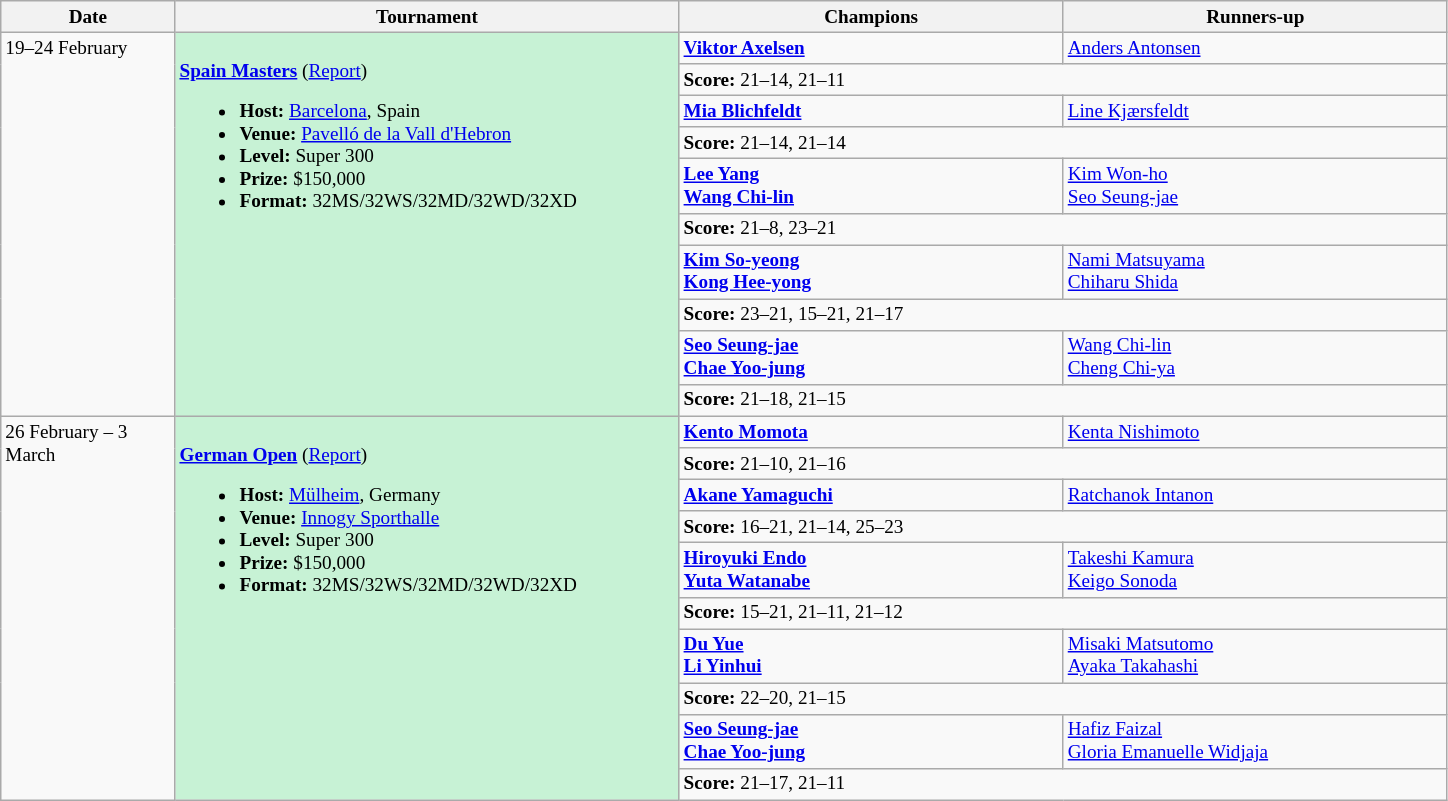<table class=wikitable style=font-size:80%>
<tr>
<th width=110>Date</th>
<th width=330>Tournament</th>
<th width=250>Champions</th>
<th width=250>Runners-up</th>
</tr>
<tr valign=top>
<td rowspan=10>19–24 February</td>
<td style="background:#C7F2D5;" rowspan="10"><br><strong><a href='#'>Spain Masters</a></strong> (<a href='#'>Report</a>)<ul><li><strong>Host:</strong> <a href='#'>Barcelona</a>, Spain</li><li><strong>Venue:</strong> <a href='#'>Pavelló de la Vall d'Hebron</a></li><li><strong>Level:</strong> Super 300</li><li><strong>Prize:</strong> $150,000</li><li><strong>Format:</strong> 32MS/32WS/32MD/32WD/32XD</li></ul></td>
<td><strong> <a href='#'>Viktor Axelsen</a></strong></td>
<td> <a href='#'>Anders Antonsen</a></td>
</tr>
<tr>
<td colspan=2><strong>Score:</strong> 21–14, 21–11</td>
</tr>
<tr valign=top>
<td><strong> <a href='#'>Mia Blichfeldt</a></strong></td>
<td> <a href='#'>Line Kjærsfeldt</a></td>
</tr>
<tr>
<td colspan=2><strong>Score:</strong> 21–14, 21–14</td>
</tr>
<tr valign=top>
<td><strong> <a href='#'>Lee Yang</a><br> <a href='#'>Wang Chi-lin</a></strong></td>
<td> <a href='#'>Kim Won-ho</a><br> <a href='#'>Seo Seung-jae</a></td>
</tr>
<tr>
<td colspan=2><strong>Score:</strong> 21–8, 23–21</td>
</tr>
<tr valign=top>
<td><strong> <a href='#'>Kim So-yeong</a><br> <a href='#'>Kong Hee-yong</a></strong></td>
<td> <a href='#'>Nami Matsuyama</a><br> <a href='#'>Chiharu Shida</a></td>
</tr>
<tr>
<td colspan=2><strong>Score:</strong> 23–21, 15–21, 21–17</td>
</tr>
<tr valign=top>
<td><strong> <a href='#'>Seo Seung-jae</a><br> <a href='#'>Chae Yoo-jung</a></strong></td>
<td> <a href='#'>Wang Chi-lin</a><br> <a href='#'>Cheng Chi-ya</a></td>
</tr>
<tr>
<td colspan=2><strong>Score:</strong> 21–18, 21–15</td>
</tr>
<tr valign=top>
<td rowspan=10>26 February – 3 March</td>
<td style="background:#C7F2D5;" rowspan="10"><br><strong><a href='#'>German Open</a></strong> (<a href='#'>Report</a>)<ul><li><strong>Host:</strong> <a href='#'>Mülheim</a>, Germany</li><li><strong>Venue:</strong> <a href='#'>Innogy Sporthalle</a></li><li><strong>Level:</strong> Super 300</li><li><strong>Prize:</strong> $150,000</li><li><strong>Format:</strong> 32MS/32WS/32MD/32WD/32XD</li></ul></td>
<td><strong> <a href='#'>Kento Momota</a></strong></td>
<td> <a href='#'>Kenta Nishimoto</a></td>
</tr>
<tr>
<td colspan=2><strong>Score:</strong> 21–10, 21–16</td>
</tr>
<tr valign=top>
<td><strong> <a href='#'>Akane Yamaguchi</a></strong></td>
<td> <a href='#'>Ratchanok Intanon</a></td>
</tr>
<tr>
<td colspan=2><strong>Score:</strong> 16–21, 21–14, 25–23</td>
</tr>
<tr valign=top>
<td><strong> <a href='#'>Hiroyuki Endo</a><br> <a href='#'>Yuta Watanabe</a></strong></td>
<td> <a href='#'>Takeshi Kamura</a><br> <a href='#'>Keigo Sonoda</a></td>
</tr>
<tr>
<td colspan=2><strong>Score:</strong> 15–21, 21–11, 21–12</td>
</tr>
<tr valign=top>
<td><strong> <a href='#'>Du Yue</a><br> <a href='#'>Li Yinhui</a></strong></td>
<td> <a href='#'>Misaki Matsutomo</a><br> <a href='#'>Ayaka Takahashi</a></td>
</tr>
<tr>
<td colspan=2><strong>Score:</strong> 22–20, 21–15</td>
</tr>
<tr valign=top>
<td><strong> <a href='#'>Seo Seung-jae</a><br> <a href='#'>Chae Yoo-jung</a></strong></td>
<td> <a href='#'>Hafiz Faizal</a><br> <a href='#'>Gloria Emanuelle Widjaja</a></td>
</tr>
<tr>
<td colspan=2><strong>Score:</strong> 21–17, 21–11</td>
</tr>
</table>
